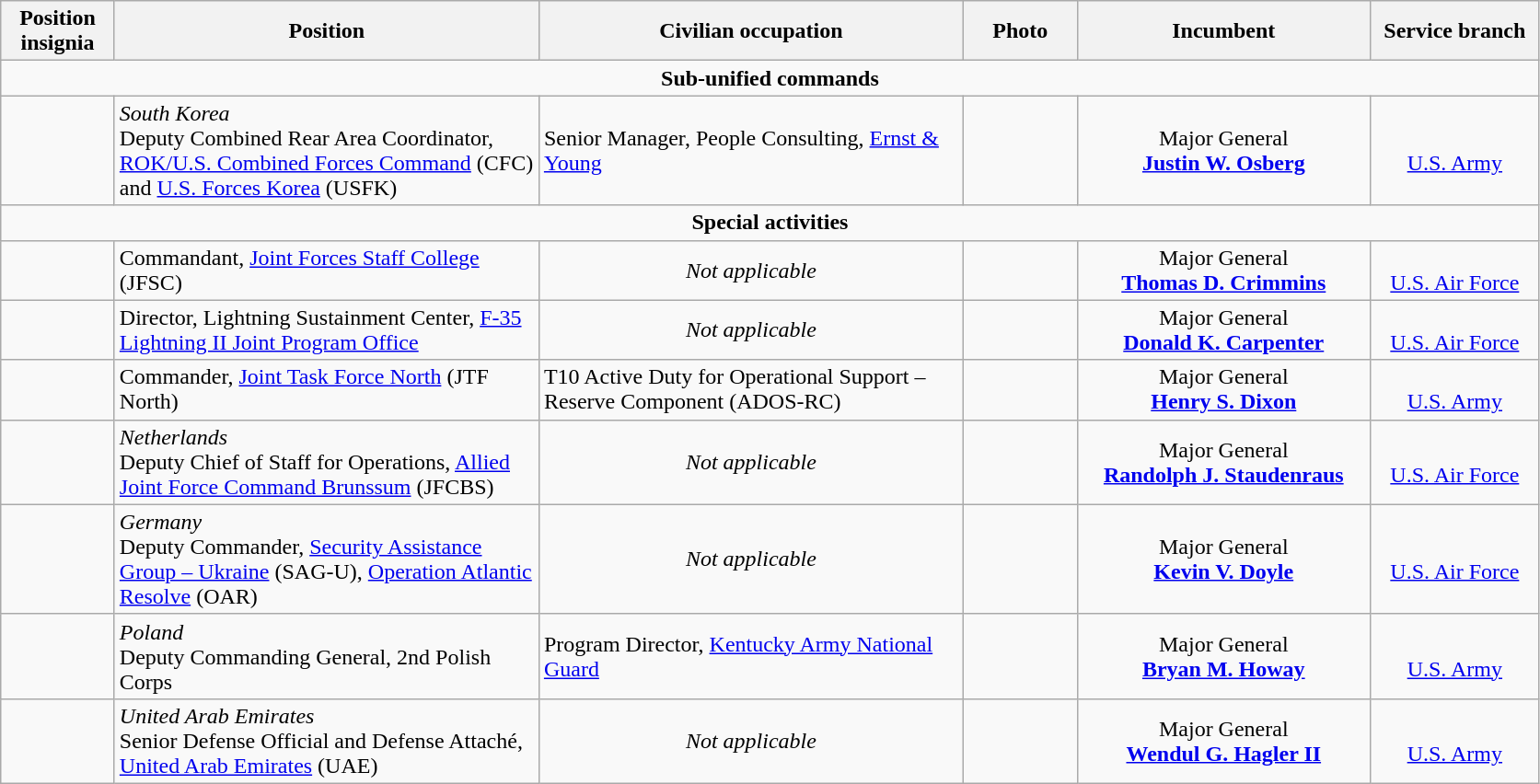<table class="wikitable">
<tr>
<th width="75" style="text-align:center">Position insignia</th>
<th width="300" style="text-align:center">Position</th>
<th width="300" style="text-align:center">Civilian occupation</th>
<th width="75" style="text-align:center">Photo</th>
<th width="205" style="text-align:center">Incumbent</th>
<th width="115" style="text-align:center">Service branch</th>
</tr>
<tr>
<td colspan="6" style="text-align:center"><strong>Sub-unified commands</strong></td>
</tr>
<tr>
<td> </td>
<td><em>South Korea</em><br>Deputy Combined Rear Area Coordinator,<br><a href='#'>ROK/U.S. Combined Forces Command</a> (CFC) and <a href='#'>U.S. Forces Korea</a> (USFK)</td>
<td>Senior Manager, People Consulting, <a href='#'>Ernst & Young</a></td>
<td></td>
<td style="text-align:center">Major General<br><strong><a href='#'>Justin W. Osberg</a></strong></td>
<td style="text-align:center"><br><a href='#'>U.S. Army</a></td>
</tr>
<tr>
<td colspan="6" style="text-align:center"><strong>Special activities</strong></td>
</tr>
<tr>
<td></td>
<td>Commandant, <a href='#'>Joint Forces Staff College</a> (JFSC)</td>
<td style="text-align:center"><em>Not applicable</em></td>
<td></td>
<td style="text-align:center">Major General<br><strong><a href='#'>Thomas D. Crimmins</a></strong></td>
<td style="text-align:center"><br><a href='#'>U.S. Air Force</a></td>
</tr>
<tr>
<td></td>
<td>Director, Lightning Sustainment Center, <a href='#'>F-35 Lightning II Joint Program Office</a></td>
<td style="text-align:center"><em>Not applicable</em></td>
<td></td>
<td style="text-align:center">Major General<br><strong><a href='#'>Donald K. Carpenter</a></strong></td>
<td style="text-align:center"><br><a href='#'>U.S. Air Force</a></td>
</tr>
<tr>
<td></td>
<td>Commander, <a href='#'>Joint Task Force North</a> (JTF North)</td>
<td>T10 Active Duty for Operational Support – Reserve Component (ADOS-RC)</td>
<td></td>
<td style="text-align:center">Major General<br><strong><a href='#'>Henry S. Dixon</a></strong></td>
<td style="text-align:center"><br><a href='#'>U.S. Army</a></td>
</tr>
<tr>
<td></td>
<td><em>Netherlands</em><br>Deputy Chief of Staff for Operations, <a href='#'>Allied Joint Force Command Brunssum</a> (JFCBS)</td>
<td style="text-align:center"><em>Not applicable</em></td>
<td></td>
<td style="text-align:center">Major General<br><strong><a href='#'>Randolph J. Staudenraus</a></strong></td>
<td style="text-align:center"><br><a href='#'>U.S. Air Force</a></td>
</tr>
<tr>
<td></td>
<td><em>Germany</em><br>Deputy Commander, <a href='#'>Security Assistance Group – Ukraine</a> (SAG-U), <a href='#'>Operation Atlantic Resolve</a> (OAR)</td>
<td style="text-align:center"><em>Not applicable</em></td>
<td></td>
<td style="text-align:center">Major General<br><strong><a href='#'>Kevin V. Doyle</a></strong></td>
<td style="text-align:center"><br><a href='#'>U.S. Air Force</a></td>
</tr>
<tr>
<td></td>
<td><em>Poland</em><br>Deputy Commanding General, 2nd Polish Corps</td>
<td>Program Director, <a href='#'>Kentucky Army National Guard</a></td>
<td></td>
<td style="text-align:center">Major General<br><strong><a href='#'>Bryan M. Howay</a></strong></td>
<td style="text-align:center"><br><a href='#'>U.S. Army</a></td>
</tr>
<tr>
<td></td>
<td><em>United Arab Emirates</em><br>Senior Defense Official and Defense Attaché, <a href='#'>United Arab Emirates</a> (UAE)</td>
<td style="text-align:center"><em>Not applicable</em></td>
<td></td>
<td style="text-align:center">Major General<br><strong><a href='#'>Wendul G. Hagler II</a></strong></td>
<td style="text-align:center"><br><a href='#'>U.S. Army</a></td>
</tr>
</table>
